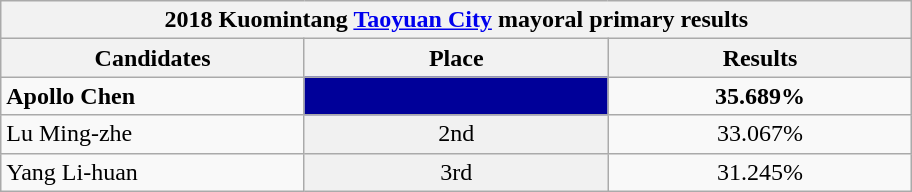<table class="wikitable collapsible">
<tr>
<th colspan="5" width=600>2018 Kuomintang <a href='#'>Taoyuan City</a> mayoral primary results</th>
</tr>
<tr>
<th width=80>Candidates</th>
<th width=80>Place</th>
<th width=80>Results</th>
</tr>
<tr>
<td><strong>Apollo Chen</strong></td>
<td style="background: #000099; text-align:center"><strong></strong></td>
<td style="text-align:center"><strong>35.689%</strong></td>
</tr>
<tr>
<td>Lu Ming-zhe</td>
<td style="background: #f1f1f1; text-align:center">2nd</td>
<td style="text-align:center">33.067%</td>
</tr>
<tr>
<td>Yang Li-huan</td>
<td style="background: #f1f1f1; text-align:center">3rd</td>
<td style="text-align:center">31.245%</td>
</tr>
</table>
